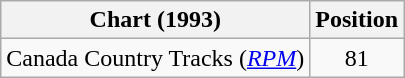<table class="wikitable sortable">
<tr>
<th scope="col">Chart (1993)</th>
<th scope="col">Position</th>
</tr>
<tr>
<td>Canada Country Tracks (<em><a href='#'>RPM</a></em>)</td>
<td align="center">81</td>
</tr>
</table>
